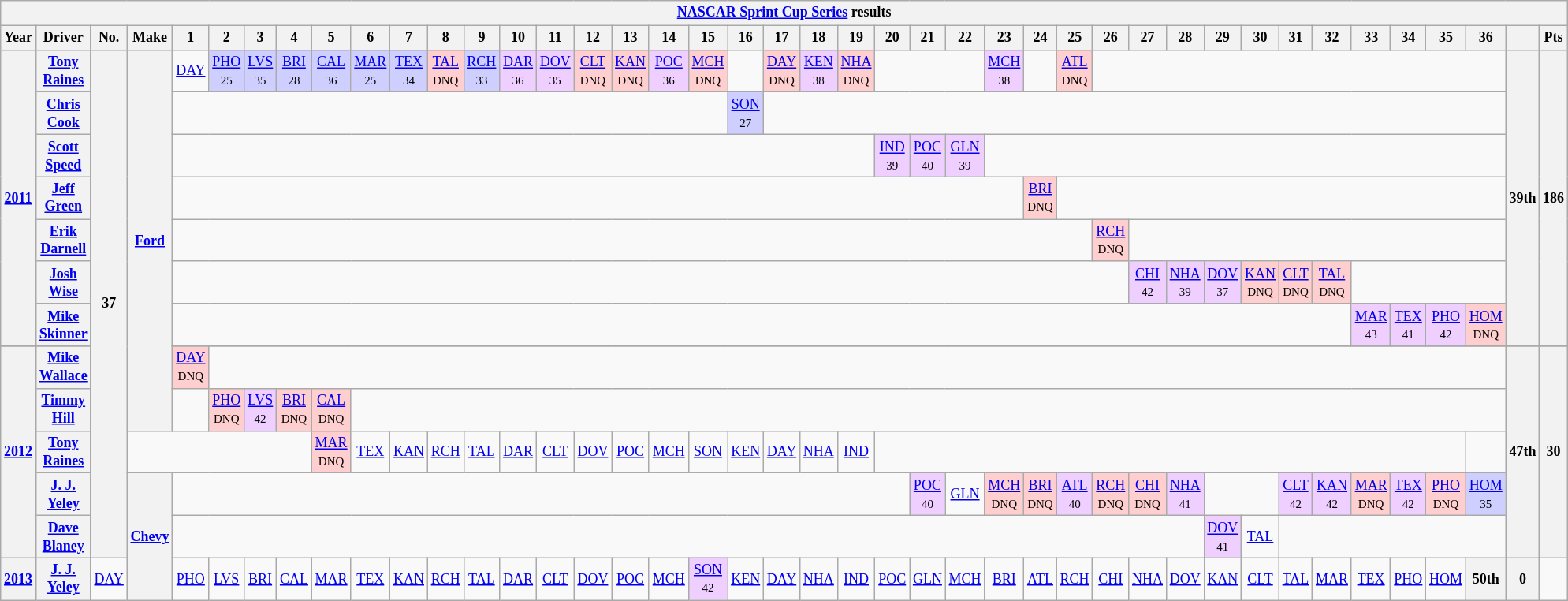<table class="wikitable" style="text-align:center; font-size:75%">
<tr>
<th colspan=45><a href='#'>NASCAR Sprint Cup Series</a> results</th>
</tr>
<tr>
<th>Year</th>
<th>Driver</th>
<th>No.</th>
<th>Make</th>
<th>1</th>
<th>2</th>
<th>3</th>
<th>4</th>
<th>5</th>
<th>6</th>
<th>7</th>
<th>8</th>
<th>9</th>
<th>10</th>
<th>11</th>
<th>12</th>
<th>13</th>
<th>14</th>
<th>15</th>
<th>16</th>
<th>17</th>
<th>18</th>
<th>19</th>
<th>20</th>
<th>21</th>
<th>22</th>
<th>23</th>
<th>24</th>
<th>25</th>
<th>26</th>
<th>27</th>
<th>28</th>
<th>29</th>
<th>30</th>
<th>31</th>
<th>32</th>
<th>33</th>
<th>34</th>
<th>35</th>
<th>36</th>
<th></th>
<th>Pts</th>
</tr>
<tr>
<th rowspan=7><a href='#'>2011</a></th>
<th><a href='#'>Tony Raines</a></th>
<th rowspan=13>37</th>
<th rowspan=10><a href='#'>Ford</a></th>
<td><a href='#'>DAY</a></td>
<td style="background:#CFCFFF;"><a href='#'>PHO</a><br><small>25</small></td>
<td style="background:#CFCFFF;"><a href='#'>LVS</a><br><small>35</small></td>
<td style="background:#CFCFFF;"><a href='#'>BRI</a><br><small>28</small></td>
<td style="background:#CFCFFF;"><a href='#'>CAL</a><br><small>36</small></td>
<td style="background:#CFCFFF;"><a href='#'>MAR</a><br><small>25</small></td>
<td style="background:#CFCFFF;"><a href='#'>TEX</a><br><small>34</small></td>
<td style="background:#FFCFCF;"><a href='#'>TAL</a><br><small>DNQ</small></td>
<td style="background:#CFCFFF;"><a href='#'>RCH</a><br><small>33</small></td>
<td style="background:#EFCFFF;"><a href='#'>DAR</a><br><small>36</small></td>
<td style="background:#EFCFFF;"><a href='#'>DOV</a><br><small>35</small></td>
<td style="background:#FFCFCF;"><a href='#'>CLT</a><br><small>DNQ</small></td>
<td style="background:#FFCFCF;"><a href='#'>KAN</a><br><small>DNQ</small></td>
<td style="background:#EFCFFF;"><a href='#'>POC</a><br><small>36</small></td>
<td style="background:#FFCFCF;"><a href='#'>MCH</a><br><small>DNQ</small></td>
<td colspan=1></td>
<td style="background:#FFCFCF;"><a href='#'>DAY</a><br><small>DNQ</small></td>
<td style="background:#EFCFFF;"><a href='#'>KEN</a><br><small>38</small></td>
<td style="background:#FFCFCF;"><a href='#'>NHA</a><br><small>DNQ</small></td>
<td colspan=3></td>
<td style="background:#EFCFFF;"><a href='#'>MCH</a><br><small>38</small></td>
<td colspan=1></td>
<td style="background:#FFCFCF;"><a href='#'>ATL</a><br><small>DNQ</small></td>
<td colspan=11></td>
<th rowspan=7>39th</th>
<th rowspan=7>186</th>
</tr>
<tr>
<th><a href='#'>Chris Cook</a></th>
<td colspan=15></td>
<td style="background:#CFCFFF;"><a href='#'>SON</a><br><small>27</small></td>
<td colspan=20></td>
</tr>
<tr>
<th><a href='#'>Scott Speed</a></th>
<td colspan=19></td>
<td style="background:#EFCFFF;"><a href='#'>IND</a><br><small>39</small></td>
<td style="background:#EFCFFF;"><a href='#'>POC</a><br><small>40</small></td>
<td style="background:#EFCFFF;"><a href='#'>GLN</a><br><small>39</small></td>
<td colspan=14></td>
</tr>
<tr>
<th><a href='#'>Jeff Green</a></th>
<td colspan=23></td>
<td style="background:#FFCFCF;"><a href='#'>BRI</a><br><small>DNQ</small></td>
<td colspan=12></td>
</tr>
<tr>
<th><a href='#'>Erik Darnell</a></th>
<td colspan=25></td>
<td style="background:#FFCFCF;"><a href='#'>RCH</a><br><small>DNQ</small></td>
<td colspan=10></td>
</tr>
<tr>
<th><a href='#'>Josh Wise</a></th>
<td colspan=26></td>
<td style="background:#EFCFFF;"><a href='#'>CHI</a><br><small>42</small></td>
<td style="background:#EFCFFF;"><a href='#'>NHA</a><br><small>39</small></td>
<td style="background:#EFCFFF;"><a href='#'>DOV</a><br><small>37</small></td>
<td style="background:#FFCFCF;"><a href='#'>KAN</a><br><small>DNQ</small></td>
<td style="background:#FFCFCF;"><a href='#'>CLT</a><br><small>DNQ</small></td>
<td style="background:#FFCFCF;"><a href='#'>TAL</a><br><small>DNQ</small></td>
<td colspan=4></td>
</tr>
<tr>
<th><a href='#'>Mike Skinner</a></th>
<td colspan=32></td>
<td style="background:#EFCFFF;"><a href='#'>MAR</a><br><small>43</small></td>
<td style="background:#EFCFFF;"><a href='#'>TEX</a><br><small>41</small></td>
<td style="background:#EFCFFF;"><a href='#'>PHO</a><br><small>42</small></td>
<td style="background:#FFCFCF;"><a href='#'>HOM</a><br><small>DNQ</small></td>
</tr>
<tr>
</tr>
<tr>
<th rowspan=5><a href='#'>2012</a></th>
<th><a href='#'>Mike Wallace</a></th>
<td style="background:#FFCFCF;"><a href='#'>DAY</a><br><small>DNQ</small></td>
<td colspan=35></td>
<th rowspan=5>47th</th>
<th rowspan=5>30</th>
</tr>
<tr>
<th><a href='#'>Timmy Hill</a></th>
<td colspan=1></td>
<td style="background:#FFCFCF;"><a href='#'>PHO</a><br><small>DNQ</small></td>
<td style="background:#EFCFFF;"><a href='#'>LVS</a><br><small>42</small></td>
<td style="background:#FFCFCF;"><a href='#'>BRI</a><br><small>DNQ</small></td>
<td style="background:#FFCFCF;"><a href='#'>CAL</a><br><small>DNQ</small></td>
<td colspan=31></td>
</tr>
<tr>
<th><a href='#'>Tony Raines</a></th>
<td colspan=5></td>
<td style="background:#FFCFCF;"><a href='#'>MAR</a><br><small>DNQ</small></td>
<td><a href='#'>TEX</a></td>
<td><a href='#'>KAN</a></td>
<td><a href='#'>RCH</a></td>
<td><a href='#'>TAL</a></td>
<td><a href='#'>DAR</a></td>
<td><a href='#'>CLT</a></td>
<td><a href='#'>DOV</a></td>
<td><a href='#'>POC</a></td>
<td><a href='#'>MCH</a></td>
<td><a href='#'>SON</a></td>
<td><a href='#'>KEN</a></td>
<td><a href='#'>DAY</a></td>
<td><a href='#'>NHA</a></td>
<td><a href='#'>IND</a></td>
<td colspan=16></td>
</tr>
<tr>
<th><a href='#'>J. J. Yeley</a></th>
<th rowspan=3><a href='#'>Chevy</a></th>
<td colspan=20></td>
<td style="background:#EFCFFF;"><a href='#'>POC</a><br><small>40</small></td>
<td><a href='#'>GLN</a></td>
<td style="background:#FFCFCF;"><a href='#'>MCH</a><br><small>DNQ</small></td>
<td style="background:#FFCFCF;"><a href='#'>BRI</a><br><small>DNQ</small></td>
<td style="background:#EFCFFF;"><a href='#'>ATL</a><br><small>40</small></td>
<td style="background:#FFCFCF;"><a href='#'>RCH</a><br><small>DNQ</small></td>
<td style="background:#FFCFCF;"><a href='#'>CHI</a><br><small>DNQ</small></td>
<td style="background:#EFCFFF;"><a href='#'>NHA</a><br><small>41</small></td>
<td colspan=2></td>
<td style="background:#EFCFFF;"><a href='#'>CLT</a><br><small>42</small></td>
<td style="background:#EFCFFF;"><a href='#'>KAN</a><br><small>42</small></td>
<td style="background:#FFCFCF;"><a href='#'>MAR</a><br><small>DNQ</small></td>
<td style="background:#EFCFFF;"><a href='#'>TEX</a><br><small>42</small></td>
<td style="background:#FFCFCF;"><a href='#'>PHO</a><br><small>DNQ</small></td>
<td style="background:#CFCFFF;"><a href='#'>HOM</a><br><small>35</small></td>
</tr>
<tr>
<th><a href='#'>Dave Blaney</a></th>
<td colspan=28></td>
<td style="background:#EFCFFF;"><a href='#'>DOV</a><br><small>41</small></td>
<td><a href='#'>TAL</a></td>
<td colspan=6></td>
</tr>
<tr>
<th><a href='#'>2013</a></th>
<th><a href='#'>J. J. Yeley</a></th>
<td><a href='#'>DAY</a></td>
<td><a href='#'>PHO</a></td>
<td><a href='#'>LVS</a></td>
<td><a href='#'>BRI</a></td>
<td><a href='#'>CAL</a></td>
<td><a href='#'>MAR</a></td>
<td><a href='#'>TEX</a></td>
<td><a href='#'>KAN</a></td>
<td><a href='#'>RCH</a></td>
<td><a href='#'>TAL</a></td>
<td><a href='#'>DAR</a></td>
<td><a href='#'>CLT</a></td>
<td><a href='#'>DOV</a></td>
<td><a href='#'>POC</a></td>
<td><a href='#'>MCH</a></td>
<td style="background:#EFCFFF;"><a href='#'>SON</a><br><small>42</small></td>
<td><a href='#'>KEN</a></td>
<td><a href='#'>DAY</a></td>
<td><a href='#'>NHA</a></td>
<td><a href='#'>IND</a></td>
<td><a href='#'>POC</a></td>
<td><a href='#'>GLN</a></td>
<td><a href='#'>MCH</a></td>
<td><a href='#'>BRI</a></td>
<td><a href='#'>ATL</a></td>
<td><a href='#'>RCH</a></td>
<td><a href='#'>CHI</a></td>
<td><a href='#'>NHA</a></td>
<td><a href='#'>DOV</a></td>
<td><a href='#'>KAN</a></td>
<td><a href='#'>CLT</a></td>
<td><a href='#'>TAL</a></td>
<td><a href='#'>MAR</a></td>
<td><a href='#'>TEX</a></td>
<td><a href='#'>PHO</a></td>
<td><a href='#'>HOM</a></td>
<th>50th</th>
<th>0</th>
</tr>
</table>
